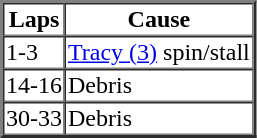<table border=2 cellspacing=0>
<tr>
<th>Laps</th>
<th>Cause</th>
</tr>
<tr>
<td>1-3</td>
<td><a href='#'>Tracy (3)</a> spin/stall</td>
</tr>
<tr>
<td>14-16</td>
<td>Debris</td>
</tr>
<tr>
<td>30-33</td>
<td>Debris</td>
</tr>
</table>
